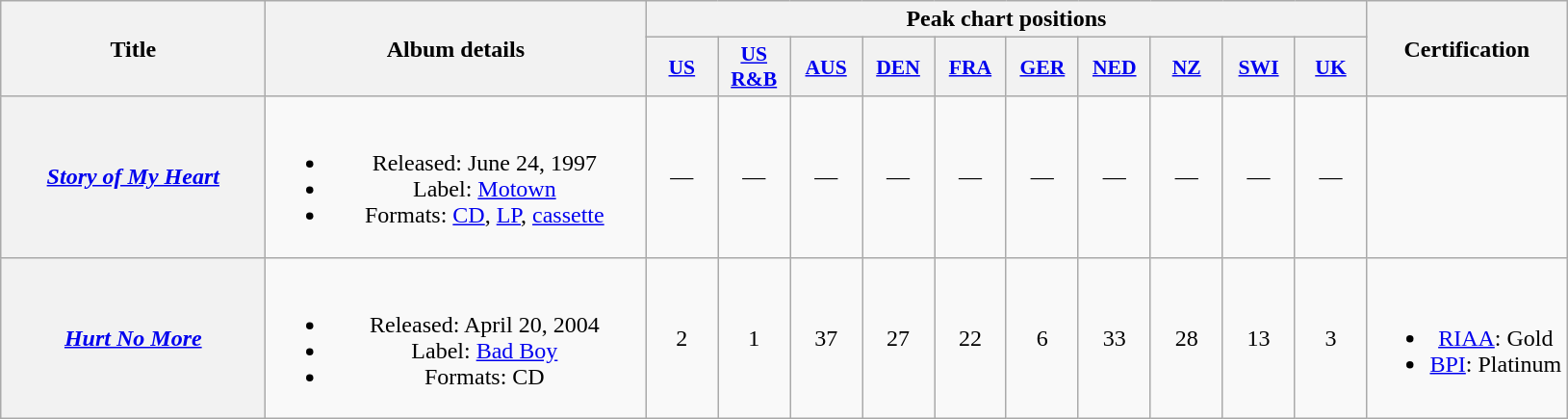<table class="wikitable plainrowheaders" style="text-align:center;" border="1">
<tr>
<th scope="col" rowspan="2" style="width:11em;">Title</th>
<th scope="col" rowspan="2" style="width:16em;">Album details</th>
<th scope="col" colspan="10">Peak chart positions</th>
<th scope="col" rowspan="2">Certification</th>
</tr>
<tr>
<th scope="col" style="width:3em;font-size:90%;"><a href='#'>US</a><br></th>
<th scope="col" style="width:3em;font-size:90%;"><a href='#'>US<br>R&B</a><br></th>
<th scope="col" style="width:3em;font-size:90%;"><a href='#'>AUS</a><br></th>
<th scope="col" style="width:3em;font-size:90%;"><a href='#'>DEN</a><br></th>
<th scope="col" style="width:3em;font-size:90%;"><a href='#'>FRA</a><br></th>
<th scope="col" style="width:3em;font-size:90%;"><a href='#'>GER</a><br></th>
<th scope="col" style="width:3em;font-size:90%;"><a href='#'>NED</a><br></th>
<th scope="col" style="width:3em;font-size:90%;"><a href='#'>NZ</a><br></th>
<th scope="col" style="width:3em;font-size:90%;"><a href='#'>SWI</a><br></th>
<th scope="col" style="width:3em;font-size:90%;"><a href='#'>UK</a><br></th>
</tr>
<tr>
<th scope="row"><em><a href='#'>Story of My Heart</a></em></th>
<td><br><ul><li>Released: June 24, 1997</li><li>Label: <a href='#'>Motown</a></li><li>Formats: <a href='#'>CD</a>, <a href='#'>LP</a>, <a href='#'>cassette</a></li></ul></td>
<td>—</td>
<td>—</td>
<td>—</td>
<td>—</td>
<td>—</td>
<td>—</td>
<td>—</td>
<td>—</td>
<td>—</td>
<td>—</td>
<td></td>
</tr>
<tr>
<th scope="row"><em><a href='#'>Hurt No More</a></em></th>
<td><br><ul><li>Released: April 20, 2004</li><li>Label: <a href='#'>Bad Boy</a></li><li>Formats: CD</li></ul></td>
<td>2</td>
<td>1</td>
<td>37</td>
<td>27</td>
<td>22</td>
<td>6</td>
<td>33</td>
<td>28</td>
<td>13</td>
<td>3</td>
<td><br><ul><li><a href='#'>RIAA</a>: Gold</li><li><a href='#'>BPI</a>: Platinum</li></ul></td>
</tr>
</table>
